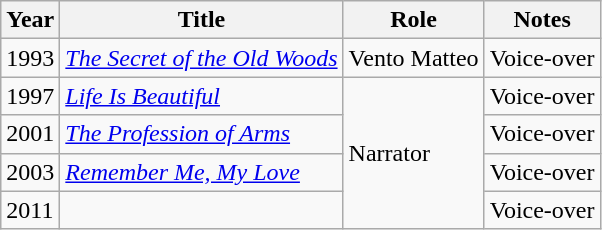<table class="wikitable plainrowheaders sortable">
<tr>
<th scope="col">Year</th>
<th scope="col">Title</th>
<th scope="col">Role</th>
<th scope="col">Notes</th>
</tr>
<tr>
<td>1993</td>
<td><em><a href='#'>The Secret of the Old Woods</a></em></td>
<td>Vento Matteo</td>
<td>Voice-over</td>
</tr>
<tr>
<td>1997</td>
<td><em><a href='#'>Life Is Beautiful</a></em></td>
<td rowspan=4>Narrator</td>
<td>Voice-over</td>
</tr>
<tr>
<td>2001</td>
<td><em><a href='#'>The Profession of Arms</a></em></td>
<td>Voice-over</td>
</tr>
<tr>
<td>2003</td>
<td><em><a href='#'>Remember Me, My Love</a></em></td>
<td>Voice-over</td>
</tr>
<tr>
<td>2011</td>
<td><em></em></td>
<td>Voice-over</td>
</tr>
</table>
